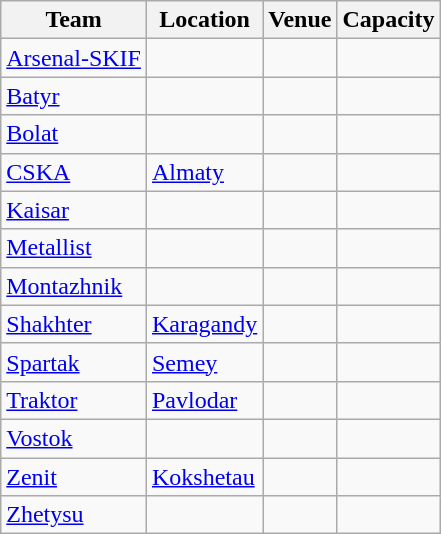<table class="wikitable sortable" border="1">
<tr>
<th>Team</th>
<th>Location</th>
<th>Venue</th>
<th>Capacity</th>
</tr>
<tr>
<td><a href='#'>Arsenal-SKIF</a></td>
<td></td>
<td></td>
<td style="text-align:center;"></td>
</tr>
<tr>
<td><a href='#'>Batyr</a></td>
<td></td>
<td></td>
<td style="text-align:center;"></td>
</tr>
<tr>
<td><a href='#'>Bolat</a></td>
<td></td>
<td></td>
<td style="text-align:center;"></td>
</tr>
<tr>
<td><a href='#'>CSKA</a></td>
<td><a href='#'>Almaty</a></td>
<td></td>
<td style="text-align:center;"></td>
</tr>
<tr>
<td><a href='#'>Kaisar</a></td>
<td></td>
<td></td>
<td style="text-align:center;"></td>
</tr>
<tr>
<td><a href='#'>Metallist</a></td>
<td></td>
<td></td>
<td style="text-align:center;"></td>
</tr>
<tr>
<td><a href='#'>Montazhnik</a></td>
<td></td>
<td></td>
<td style="text-align:center;"></td>
</tr>
<tr>
<td><a href='#'>Shakhter</a></td>
<td><a href='#'>Karagandy</a></td>
<td></td>
<td style="text-align:center;"></td>
</tr>
<tr>
<td><a href='#'>Spartak</a></td>
<td><a href='#'>Semey</a></td>
<td></td>
<td style="text-align:center;"></td>
</tr>
<tr>
<td><a href='#'>Traktor</a></td>
<td><a href='#'>Pavlodar</a></td>
<td></td>
<td style="text-align:center;"></td>
</tr>
<tr>
<td><a href='#'>Vostok</a></td>
<td></td>
<td></td>
<td style="text-align:center;"></td>
</tr>
<tr>
<td><a href='#'>Zenit</a></td>
<td><a href='#'>Kokshetau</a></td>
<td></td>
<td style="text-align:center;"></td>
</tr>
<tr>
<td><a href='#'>Zhetysu</a></td>
<td></td>
<td></td>
<td style="text-align:center;"></td>
</tr>
</table>
